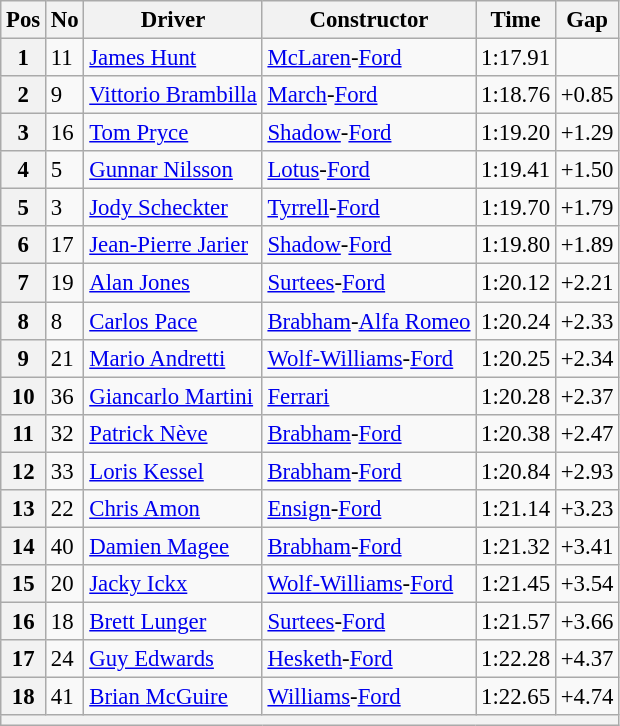<table class="wikitable" style="font-size: 95%;">
<tr>
<th>Pos</th>
<th>No</th>
<th>Driver</th>
<th>Constructor</th>
<th>Time</th>
<th>Gap</th>
</tr>
<tr>
<th>1</th>
<td>11</td>
<td> <a href='#'>James Hunt</a></td>
<td><a href='#'>McLaren</a>-<a href='#'>Ford</a></td>
<td>1:17.91</td>
<td></td>
</tr>
<tr>
<th>2</th>
<td>9</td>
<td> <a href='#'>Vittorio Brambilla</a></td>
<td><a href='#'>March</a>-<a href='#'>Ford</a></td>
<td>1:18.76</td>
<td>+0.85</td>
</tr>
<tr>
<th>3</th>
<td>16</td>
<td> <a href='#'>Tom Pryce</a></td>
<td><a href='#'>Shadow</a>-<a href='#'>Ford</a></td>
<td>1:19.20</td>
<td>+1.29</td>
</tr>
<tr>
<th>4</th>
<td>5</td>
<td> <a href='#'>Gunnar Nilsson</a></td>
<td><a href='#'>Lotus</a>-<a href='#'>Ford</a></td>
<td>1:19.41</td>
<td>+1.50</td>
</tr>
<tr>
<th>5</th>
<td>3</td>
<td> <a href='#'>Jody Scheckter</a></td>
<td><a href='#'>Tyrrell</a>-<a href='#'>Ford</a></td>
<td>1:19.70</td>
<td>+1.79</td>
</tr>
<tr>
<th>6</th>
<td>17</td>
<td> <a href='#'>Jean-Pierre Jarier</a></td>
<td><a href='#'>Shadow</a>-<a href='#'>Ford</a></td>
<td>1:19.80</td>
<td>+1.89</td>
</tr>
<tr>
<th>7</th>
<td>19</td>
<td> <a href='#'>Alan Jones</a></td>
<td><a href='#'>Surtees</a>-<a href='#'>Ford</a></td>
<td>1:20.12</td>
<td>+2.21</td>
</tr>
<tr>
<th>8</th>
<td>8</td>
<td> <a href='#'>Carlos Pace</a></td>
<td><a href='#'>Brabham</a>-<a href='#'>Alfa Romeo</a></td>
<td>1:20.24</td>
<td>+2.33</td>
</tr>
<tr>
<th>9</th>
<td>21</td>
<td> <a href='#'>Mario Andretti</a></td>
<td><a href='#'>Wolf-Williams</a>-<a href='#'>Ford</a></td>
<td>1:20.25</td>
<td>+2.34</td>
</tr>
<tr>
<th>10</th>
<td>36</td>
<td> <a href='#'>Giancarlo Martini</a></td>
<td><a href='#'>Ferrari</a></td>
<td>1:20.28</td>
<td>+2.37</td>
</tr>
<tr>
<th>11</th>
<td>32</td>
<td> <a href='#'>Patrick Nève</a></td>
<td><a href='#'>Brabham</a>-<a href='#'>Ford</a></td>
<td>1:20.38</td>
<td>+2.47</td>
</tr>
<tr>
<th>12</th>
<td>33</td>
<td> <a href='#'>Loris Kessel</a></td>
<td><a href='#'>Brabham</a>-<a href='#'>Ford</a></td>
<td>1:20.84</td>
<td>+2.93</td>
</tr>
<tr>
<th>13</th>
<td>22</td>
<td> <a href='#'>Chris Amon</a></td>
<td><a href='#'>Ensign</a>-<a href='#'>Ford</a></td>
<td>1:21.14</td>
<td>+3.23</td>
</tr>
<tr>
<th>14</th>
<td>40</td>
<td> <a href='#'>Damien Magee</a></td>
<td><a href='#'>Brabham</a>-<a href='#'>Ford</a></td>
<td>1:21.32</td>
<td>+3.41</td>
</tr>
<tr>
<th>15</th>
<td>20</td>
<td> <a href='#'>Jacky Ickx</a></td>
<td><a href='#'>Wolf-Williams</a>-<a href='#'>Ford</a></td>
<td>1:21.45</td>
<td>+3.54</td>
</tr>
<tr>
<th>16</th>
<td>18</td>
<td> <a href='#'>Brett Lunger</a></td>
<td><a href='#'>Surtees</a>-<a href='#'>Ford</a></td>
<td>1:21.57</td>
<td>+3.66</td>
</tr>
<tr>
<th>17</th>
<td>24</td>
<td> <a href='#'>Guy Edwards</a></td>
<td><a href='#'>Hesketh</a>-<a href='#'>Ford</a></td>
<td>1:22.28</td>
<td>+4.37</td>
</tr>
<tr>
<th>18</th>
<td>41</td>
<td> <a href='#'>Brian McGuire</a></td>
<td><a href='#'>Williams</a>-<a href='#'>Ford</a></td>
<td>1:22.65</td>
<td>+4.74</td>
</tr>
<tr>
<th colspan="6"></th>
</tr>
</table>
